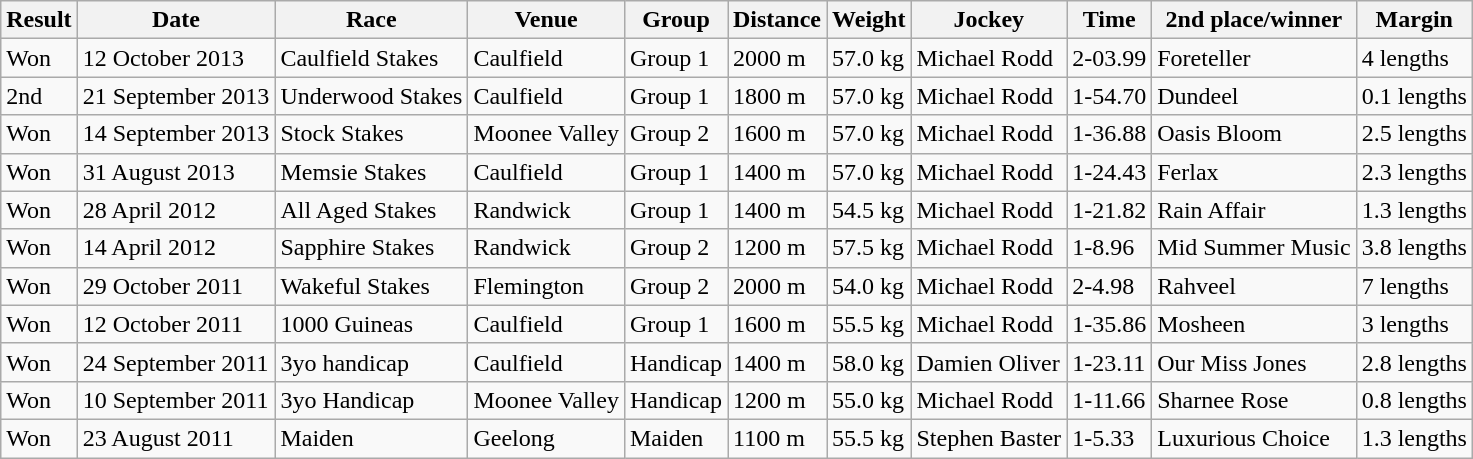<table class="wikitable">
<tr>
<th>Result</th>
<th>Date</th>
<th>Race</th>
<th>Venue</th>
<th>Group</th>
<th>Distance</th>
<th>Weight</th>
<th>Jockey</th>
<th>Time</th>
<th>2nd place/winner</th>
<th>Margin</th>
</tr>
<tr>
<td>Won</td>
<td>12 October 2013</td>
<td>Caulfield Stakes</td>
<td>Caulfield</td>
<td>Group 1</td>
<td>2000 m</td>
<td>57.0 kg</td>
<td>Michael Rodd</td>
<td>2-03.99</td>
<td>Foreteller</td>
<td>4 lengths</td>
</tr>
<tr>
<td>2nd</td>
<td>21 September 2013</td>
<td>Underwood Stakes</td>
<td>Caulfield</td>
<td>Group 1</td>
<td>1800 m</td>
<td>57.0 kg</td>
<td>Michael Rodd</td>
<td>1-54.70</td>
<td>Dundeel</td>
<td>0.1 lengths</td>
</tr>
<tr>
<td>Won</td>
<td>14 September 2013</td>
<td>Stock Stakes</td>
<td>Moonee Valley</td>
<td>Group 2</td>
<td>1600 m</td>
<td>57.0 kg</td>
<td>Michael Rodd</td>
<td>1-36.88</td>
<td>Oasis Bloom</td>
<td>2.5 lengths</td>
</tr>
<tr>
<td>Won</td>
<td>31 August 2013</td>
<td>Memsie Stakes</td>
<td>Caulfield</td>
<td>Group 1</td>
<td>1400 m</td>
<td>57.0 kg</td>
<td>Michael Rodd</td>
<td>1-24.43</td>
<td>Ferlax</td>
<td>2.3 lengths</td>
</tr>
<tr>
<td>Won</td>
<td>28 April 2012</td>
<td>All Aged Stakes</td>
<td>Randwick</td>
<td>Group 1</td>
<td>1400 m</td>
<td>54.5 kg</td>
<td>Michael Rodd</td>
<td>1-21.82</td>
<td>Rain Affair</td>
<td>1.3 lengths</td>
</tr>
<tr>
<td>Won</td>
<td>14 April 2012</td>
<td>Sapphire Stakes</td>
<td>Randwick</td>
<td>Group 2</td>
<td>1200 m</td>
<td>57.5 kg</td>
<td>Michael Rodd</td>
<td>1-8.96</td>
<td>Mid Summer Music</td>
<td>3.8 lengths</td>
</tr>
<tr>
<td>Won</td>
<td>29 October 2011</td>
<td>Wakeful Stakes</td>
<td>Flemington</td>
<td>Group 2</td>
<td>2000 m</td>
<td>54.0 kg</td>
<td>Michael Rodd</td>
<td>2-4.98</td>
<td>Rahveel</td>
<td>7 lengths</td>
</tr>
<tr>
<td>Won</td>
<td>12 October 2011</td>
<td>1000 Guineas</td>
<td>Caulfield</td>
<td>Group 1</td>
<td>1600 m</td>
<td>55.5 kg</td>
<td>Michael Rodd</td>
<td>1-35.86</td>
<td>Mosheen</td>
<td>3 lengths</td>
</tr>
<tr>
<td>Won</td>
<td>24 September 2011</td>
<td>3yo handicap</td>
<td>Caulfield</td>
<td>Handicap</td>
<td>1400 m</td>
<td>58.0 kg</td>
<td>Damien Oliver</td>
<td>1-23.11</td>
<td>Our Miss Jones</td>
<td>2.8 lengths</td>
</tr>
<tr>
<td>Won</td>
<td>10 September 2011</td>
<td>3yo Handicap</td>
<td>Moonee Valley</td>
<td>Handicap</td>
<td>1200 m</td>
<td>55.0 kg</td>
<td>Michael Rodd</td>
<td>1-11.66</td>
<td>Sharnee Rose</td>
<td>0.8 lengths</td>
</tr>
<tr>
<td>Won</td>
<td>23 August 2011</td>
<td>Maiden</td>
<td>Geelong</td>
<td>Maiden</td>
<td>1100 m</td>
<td>55.5 kg</td>
<td>Stephen Baster</td>
<td>1-5.33</td>
<td>Luxurious Choice</td>
<td>1.3 lengths</td>
</tr>
</table>
